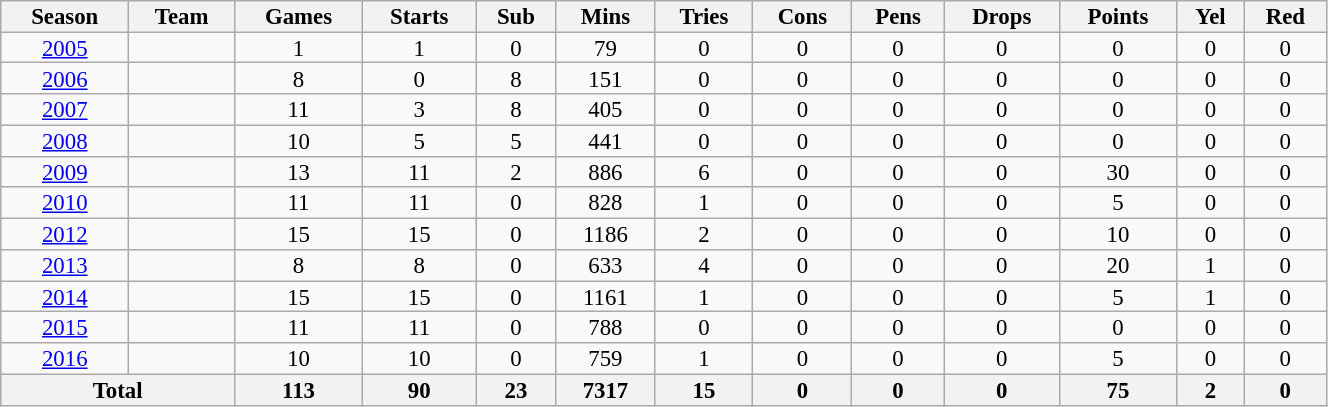<table class="wikitable" style="text-align:center; line-height:90%; font-size:95%; width:70%;">
<tr>
<th>Season</th>
<th>Team</th>
<th>Games</th>
<th>Starts</th>
<th>Sub</th>
<th>Mins</th>
<th>Tries</th>
<th>Cons</th>
<th>Pens</th>
<th>Drops</th>
<th>Points</th>
<th>Yel</th>
<th>Red</th>
</tr>
<tr>
<td><a href='#'>2005</a></td>
<td></td>
<td>1</td>
<td>1</td>
<td>0</td>
<td>79</td>
<td>0</td>
<td>0</td>
<td>0</td>
<td>0</td>
<td>0</td>
<td>0</td>
<td>0</td>
</tr>
<tr>
<td><a href='#'>2006</a></td>
<td></td>
<td>8</td>
<td>0</td>
<td>8</td>
<td>151</td>
<td>0</td>
<td>0</td>
<td>0</td>
<td>0</td>
<td>0</td>
<td>0</td>
<td>0</td>
</tr>
<tr>
<td><a href='#'>2007</a></td>
<td></td>
<td>11</td>
<td>3</td>
<td>8</td>
<td>405</td>
<td>0</td>
<td>0</td>
<td>0</td>
<td>0</td>
<td>0</td>
<td>0</td>
<td>0</td>
</tr>
<tr>
<td><a href='#'>2008</a></td>
<td></td>
<td>10</td>
<td>5</td>
<td>5</td>
<td>441</td>
<td>0</td>
<td>0</td>
<td>0</td>
<td>0</td>
<td>0</td>
<td>0</td>
<td>0</td>
</tr>
<tr>
<td><a href='#'>2009</a></td>
<td></td>
<td>13</td>
<td>11</td>
<td>2</td>
<td>886</td>
<td>6</td>
<td>0</td>
<td>0</td>
<td>0</td>
<td>30</td>
<td>0</td>
<td>0</td>
</tr>
<tr>
<td><a href='#'>2010</a></td>
<td></td>
<td>11</td>
<td>11</td>
<td>0</td>
<td>828</td>
<td>1</td>
<td>0</td>
<td>0</td>
<td>0</td>
<td>5</td>
<td>0</td>
<td>0</td>
</tr>
<tr>
<td><a href='#'>2012</a></td>
<td></td>
<td>15</td>
<td>15</td>
<td>0</td>
<td>1186</td>
<td>2</td>
<td>0</td>
<td>0</td>
<td>0</td>
<td>10</td>
<td>0</td>
<td>0</td>
</tr>
<tr>
<td><a href='#'>2013</a></td>
<td></td>
<td>8</td>
<td>8</td>
<td>0</td>
<td>633</td>
<td>4</td>
<td>0</td>
<td>0</td>
<td>0</td>
<td>20</td>
<td>1</td>
<td>0</td>
</tr>
<tr>
<td><a href='#'>2014</a></td>
<td></td>
<td>15</td>
<td>15</td>
<td>0</td>
<td>1161</td>
<td>1</td>
<td>0</td>
<td>0</td>
<td>0</td>
<td>5</td>
<td>1</td>
<td>0</td>
</tr>
<tr>
<td><a href='#'>2015</a></td>
<td></td>
<td>11</td>
<td>11</td>
<td>0</td>
<td>788</td>
<td>0</td>
<td>0</td>
<td>0</td>
<td>0</td>
<td>0</td>
<td>0</td>
<td>0</td>
</tr>
<tr>
<td><a href='#'>2016</a></td>
<td></td>
<td>10</td>
<td>10</td>
<td>0</td>
<td>759</td>
<td>1</td>
<td>0</td>
<td>0</td>
<td>0</td>
<td>5</td>
<td>0</td>
<td>0</td>
</tr>
<tr>
<th colspan="2">Total</th>
<th>113</th>
<th>90</th>
<th>23</th>
<th>7317</th>
<th>15</th>
<th>0</th>
<th>0</th>
<th>0</th>
<th>75</th>
<th>2</th>
<th>0</th>
</tr>
</table>
